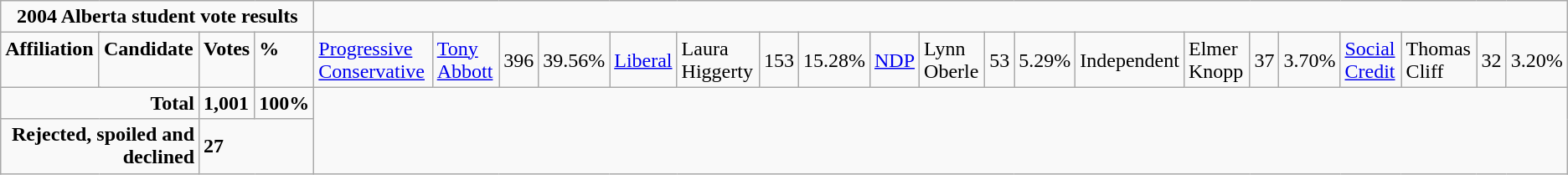<table class="wikitable">
<tr>
<td colspan="5" align="center"><strong>2004 Alberta student vote results</strong></td>
</tr>
<tr>
<td colspan="2" rowspan="1" align="left" valign="top"><strong>Affiliation</strong></td>
<td valign="top"><strong>Candidate</strong></td>
<td valign="top"><strong>Votes</strong></td>
<td valign="top"><strong>%</strong><br></td>
<td><a href='#'>Progressive Conservative</a></td>
<td><a href='#'>Tony Abbott</a></td>
<td align="right">396</td>
<td align="right">39.56%<br>
</td>
<td><a href='#'>Liberal</a></td>
<td>Laura Higgerty</td>
<td align="right">153</td>
<td align="right">15.28%<br></td>
<td><a href='#'>NDP</a></td>
<td>Lynn Oberle</td>
<td align="right">53</td>
<td align="right">5.29%<br>
</td>
<td>Independent</td>
<td>Elmer Knopp</td>
<td align="right">37</td>
<td align="right">3.70%<br></td>
<td><a href='#'>Social Credit</a></td>
<td>Thomas Cliff</td>
<td align="right">32</td>
<td align="right">3.20%</td>
</tr>
<tr>
<td colspan="3" align ="right"><strong>Total</strong></td>
<td><strong>1,001</strong></td>
<td><strong>100%</strong></td>
</tr>
<tr>
<td colspan="3" align="right"><strong>Rejected, spoiled and declined</strong></td>
<td colspan="2"><strong>27</strong></td>
</tr>
</table>
